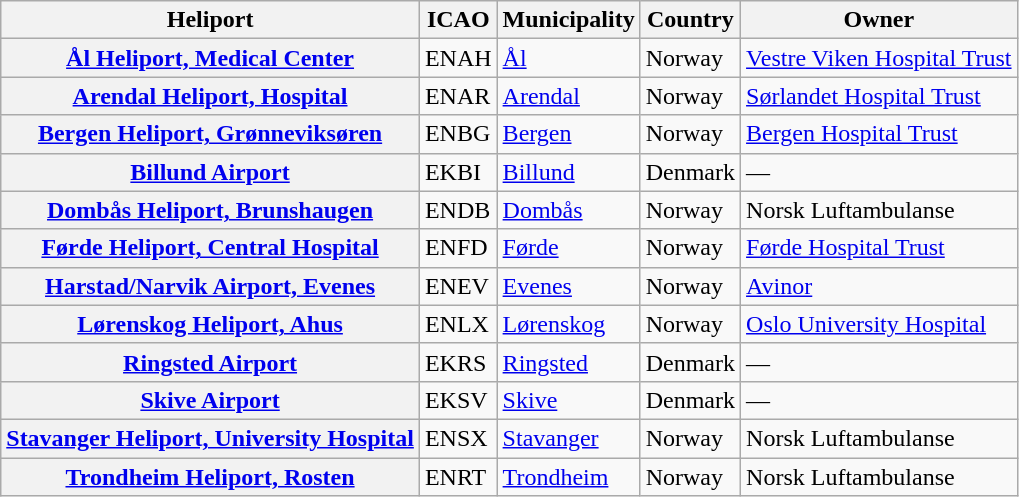<table class="wikitable sortable plainrowheaders">
<tr>
<th scope=col>Heliport</th>
<th scope=col>ICAO</th>
<th scope=col>Municipality</th>
<th scope=col>Country</th>
<th scope=col>Owner</th>
</tr>
<tr>
<th scope=row><a href='#'>Ål Heliport, Medical Center</a></th>
<td>ENAH</td>
<td><a href='#'>Ål</a></td>
<td>Norway</td>
<td><a href='#'>Vestre Viken Hospital Trust</a></td>
</tr>
<tr>
<th scope=row><a href='#'>Arendal Heliport, Hospital</a></th>
<td>ENAR</td>
<td><a href='#'>Arendal</a></td>
<td>Norway</td>
<td><a href='#'>Sørlandet Hospital Trust</a></td>
</tr>
<tr>
<th scope=row><a href='#'>Bergen Heliport, Grønneviksøren</a></th>
<td>ENBG</td>
<td><a href='#'>Bergen</a></td>
<td>Norway</td>
<td><a href='#'>Bergen Hospital Trust</a></td>
</tr>
<tr>
<th scope=row><a href='#'>Billund Airport</a></th>
<td>EKBI</td>
<td><a href='#'>Billund</a></td>
<td>Denmark</td>
<td>—</td>
</tr>
<tr>
<th scope=row><a href='#'>Dombås Heliport, Brunshaugen</a></th>
<td>ENDB</td>
<td><a href='#'>Dombås</a></td>
<td>Norway</td>
<td>Norsk Luftambulanse</td>
</tr>
<tr>
<th scope=row><a href='#'>Førde Heliport, Central Hospital</a></th>
<td>ENFD</td>
<td><a href='#'>Førde</a></td>
<td>Norway</td>
<td><a href='#'>Førde Hospital Trust</a></td>
</tr>
<tr>
<th scope=row><a href='#'>Harstad/Narvik Airport, Evenes</a></th>
<td>ENEV</td>
<td><a href='#'>Evenes</a></td>
<td>Norway</td>
<td><a href='#'>Avinor</a></td>
</tr>
<tr>
<th scope=row><a href='#'>Lørenskog Heliport, Ahus</a></th>
<td>ENLX</td>
<td><a href='#'>Lørenskog</a></td>
<td>Norway</td>
<td><a href='#'>Oslo University Hospital</a></td>
</tr>
<tr>
<th scope=row><a href='#'>Ringsted Airport</a></th>
<td>EKRS</td>
<td><a href='#'>Ringsted</a></td>
<td>Denmark</td>
<td>—</td>
</tr>
<tr>
<th scope=row><a href='#'>Skive Airport</a></th>
<td>EKSV</td>
<td><a href='#'>Skive</a></td>
<td>Denmark</td>
<td>—</td>
</tr>
<tr>
<th scope=row><a href='#'>Stavanger Heliport, University Hospital</a></th>
<td>ENSX</td>
<td><a href='#'>Stavanger</a></td>
<td>Norway</td>
<td>Norsk Luftambulanse</td>
</tr>
<tr>
<th scope=row><a href='#'>Trondheim Heliport, Rosten</a></th>
<td>ENRT</td>
<td><a href='#'>Trondheim</a></td>
<td>Norway</td>
<td>Norsk Luftambulanse</td>
</tr>
</table>
